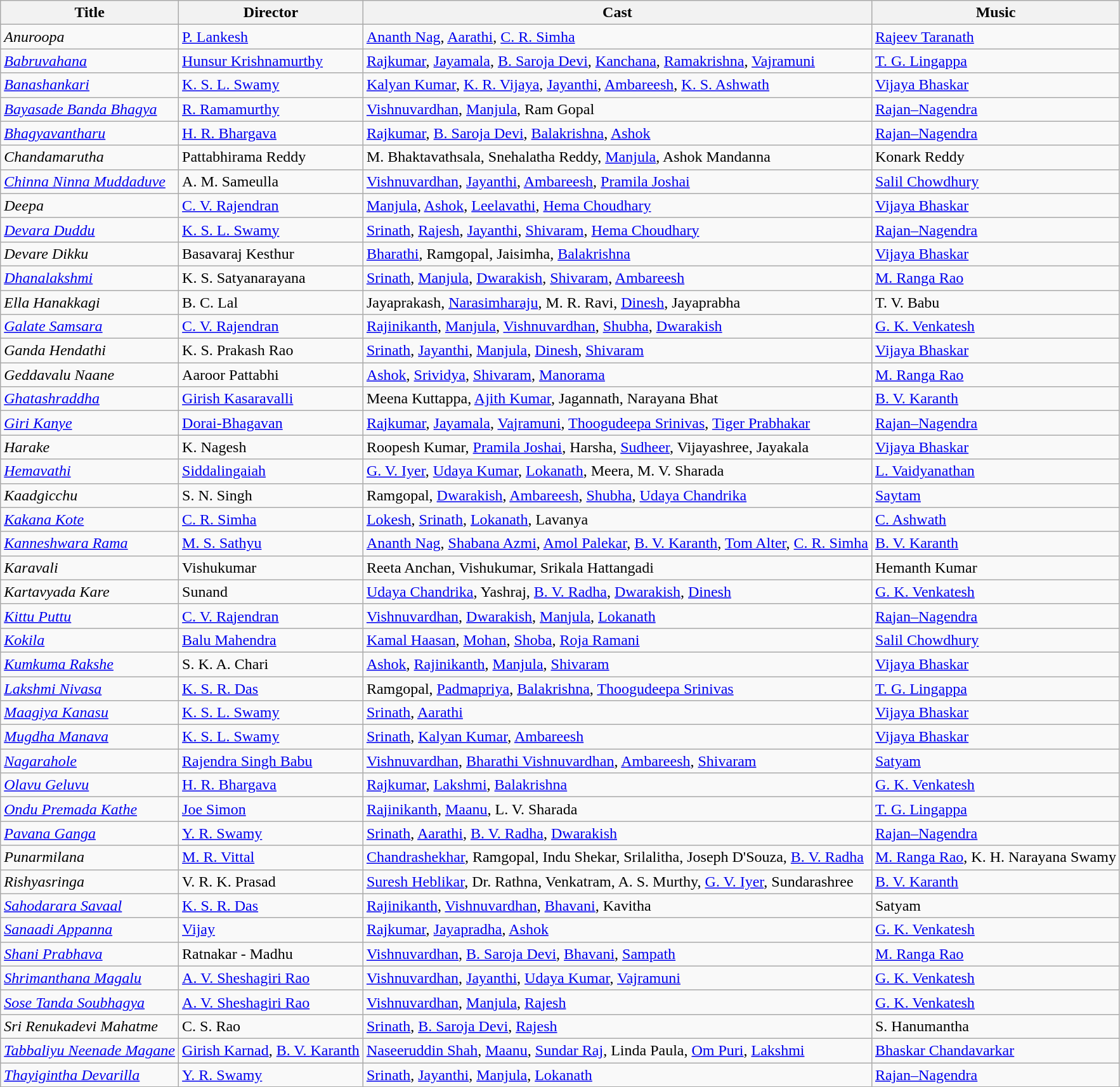<table class="wikitable">
<tr>
<th>Title</th>
<th>Director</th>
<th>Cast</th>
<th>Music</th>
</tr>
<tr>
<td><em>Anuroopa</em></td>
<td><a href='#'>P. Lankesh</a></td>
<td><a href='#'>Ananth Nag</a>, <a href='#'>Aarathi</a>, <a href='#'>C. R. Simha</a></td>
<td><a href='#'>Rajeev Taranath</a></td>
</tr>
<tr>
<td><em><a href='#'>Babruvahana</a></em></td>
<td><a href='#'>Hunsur Krishnamurthy</a></td>
<td><a href='#'>Rajkumar</a>, <a href='#'>Jayamala</a>, <a href='#'>B. Saroja Devi</a>, <a href='#'>Kanchana</a>, <a href='#'>Ramakrishna</a>, <a href='#'>Vajramuni</a></td>
<td><a href='#'>T. G. Lingappa</a></td>
</tr>
<tr>
<td><em><a href='#'>Banashankari</a></em></td>
<td><a href='#'>K. S. L. Swamy</a></td>
<td><a href='#'>Kalyan Kumar</a>, <a href='#'>K. R. Vijaya</a>, <a href='#'>Jayanthi</a>, <a href='#'>Ambareesh</a>, <a href='#'>K. S. Ashwath</a></td>
<td><a href='#'>Vijaya Bhaskar</a></td>
</tr>
<tr>
<td><em><a href='#'>Bayasade Banda Bhagya</a></em></td>
<td><a href='#'>R. Ramamurthy</a></td>
<td><a href='#'>Vishnuvardhan</a>, <a href='#'>Manjula</a>, Ram Gopal</td>
<td><a href='#'>Rajan–Nagendra</a></td>
</tr>
<tr>
<td><em><a href='#'>Bhagyavantharu</a></em></td>
<td><a href='#'>H. R. Bhargava</a></td>
<td><a href='#'>Rajkumar</a>, <a href='#'>B. Saroja Devi</a>, <a href='#'>Balakrishna</a>, <a href='#'>Ashok</a></td>
<td><a href='#'>Rajan–Nagendra</a></td>
</tr>
<tr>
<td><em>Chandamarutha</em></td>
<td>Pattabhirama Reddy</td>
<td>M. Bhaktavathsala, Snehalatha Reddy, <a href='#'>Manjula</a>, Ashok Mandanna</td>
<td>Konark Reddy</td>
</tr>
<tr>
<td><em><a href='#'>Chinna Ninna Muddaduve</a></em></td>
<td>A. M. Sameulla</td>
<td><a href='#'>Vishnuvardhan</a>, <a href='#'>Jayanthi</a>, <a href='#'>Ambareesh</a>, <a href='#'>Pramila Joshai</a></td>
<td><a href='#'>Salil Chowdhury</a></td>
</tr>
<tr>
<td><em>Deepa</em></td>
<td><a href='#'>C. V. Rajendran</a></td>
<td><a href='#'>Manjula</a>, <a href='#'>Ashok</a>, <a href='#'>Leelavathi</a>, <a href='#'>Hema Choudhary</a></td>
<td><a href='#'>Vijaya Bhaskar</a></td>
</tr>
<tr>
<td><em><a href='#'>Devara Duddu</a></em></td>
<td><a href='#'>K. S. L. Swamy</a></td>
<td><a href='#'>Srinath</a>, <a href='#'>Rajesh</a>, <a href='#'>Jayanthi</a>, <a href='#'>Shivaram</a>, <a href='#'>Hema Choudhary</a></td>
<td><a href='#'>Rajan–Nagendra</a></td>
</tr>
<tr>
<td><em>Devare Dikku</em></td>
<td>Basavaraj Kesthur</td>
<td><a href='#'>Bharathi</a>, Ramgopal, Jaisimha, <a href='#'>Balakrishna</a></td>
<td><a href='#'>Vijaya Bhaskar</a></td>
</tr>
<tr>
<td><em><a href='#'>Dhanalakshmi</a></em></td>
<td>K. S. Satyanarayana</td>
<td><a href='#'>Srinath</a>, <a href='#'>Manjula</a>, <a href='#'>Dwarakish</a>, <a href='#'>Shivaram</a>, <a href='#'>Ambareesh</a></td>
<td><a href='#'>M. Ranga Rao</a></td>
</tr>
<tr>
<td><em>Ella Hanakkagi</em></td>
<td>B. C. Lal</td>
<td>Jayaprakash, <a href='#'>Narasimharaju</a>, M. R. Ravi, <a href='#'>Dinesh</a>, Jayaprabha</td>
<td>T. V. Babu</td>
</tr>
<tr>
<td><em><a href='#'>Galate Samsara</a></em></td>
<td><a href='#'>C. V. Rajendran</a></td>
<td><a href='#'>Rajinikanth</a>, <a href='#'>Manjula</a>, <a href='#'>Vishnuvardhan</a>, <a href='#'>Shubha</a>, <a href='#'>Dwarakish</a></td>
<td><a href='#'>G. K. Venkatesh</a></td>
</tr>
<tr>
<td><em>Ganda Hendathi</em></td>
<td>K. S. Prakash Rao</td>
<td><a href='#'>Srinath</a>, <a href='#'>Jayanthi</a>, <a href='#'>Manjula</a>, <a href='#'>Dinesh</a>, <a href='#'>Shivaram</a></td>
<td><a href='#'>Vijaya Bhaskar</a></td>
</tr>
<tr>
<td><em>Geddavalu Naane</em></td>
<td>Aaroor Pattabhi</td>
<td><a href='#'>Ashok</a>, <a href='#'>Srividya</a>, <a href='#'>Shivaram</a>, <a href='#'>Manorama</a></td>
<td><a href='#'>M. Ranga Rao</a></td>
</tr>
<tr>
<td><em><a href='#'>Ghatashraddha</a></em></td>
<td><a href='#'>Girish Kasaravalli</a></td>
<td>Meena Kuttappa, <a href='#'>Ajith Kumar</a>, Jagannath, Narayana Bhat</td>
<td><a href='#'>B. V. Karanth</a></td>
</tr>
<tr>
<td><em><a href='#'>Giri Kanye</a></em></td>
<td><a href='#'>Dorai-Bhagavan</a></td>
<td><a href='#'>Rajkumar</a>, <a href='#'>Jayamala</a>, <a href='#'>Vajramuni</a>, <a href='#'>Thoogudeepa Srinivas</a>, <a href='#'>Tiger Prabhakar</a></td>
<td><a href='#'>Rajan–Nagendra</a></td>
</tr>
<tr>
<td><em>Harake</em></td>
<td>K. Nagesh</td>
<td>Roopesh Kumar, <a href='#'>Pramila Joshai</a>, Harsha, <a href='#'>Sudheer</a>, Vijayashree, Jayakala</td>
<td><a href='#'>Vijaya Bhaskar</a></td>
</tr>
<tr>
<td><em><a href='#'>Hemavathi</a></em></td>
<td><a href='#'>Siddalingaiah</a></td>
<td><a href='#'>G. V. Iyer</a>, <a href='#'>Udaya Kumar</a>, <a href='#'>Lokanath</a>, Meera, M. V. Sharada</td>
<td><a href='#'>L. Vaidyanathan</a></td>
</tr>
<tr>
<td><em>Kaadgicchu</em></td>
<td>S. N. Singh</td>
<td>Ramgopal, <a href='#'>Dwarakish</a>, <a href='#'>Ambareesh</a>, <a href='#'>Shubha</a>, <a href='#'>Udaya Chandrika</a></td>
<td><a href='#'>Saytam</a></td>
</tr>
<tr>
<td><em><a href='#'>Kakana Kote</a></em></td>
<td><a href='#'>C. R. Simha</a></td>
<td><a href='#'>Lokesh</a>, <a href='#'>Srinath</a>, <a href='#'>Lokanath</a>, Lavanya</td>
<td><a href='#'>C. Ashwath</a></td>
</tr>
<tr>
<td><em><a href='#'>Kanneshwara Rama</a></em></td>
<td><a href='#'>M. S. Sathyu</a></td>
<td><a href='#'>Ananth Nag</a>, <a href='#'>Shabana Azmi</a>, <a href='#'>Amol Palekar</a>, <a href='#'>B. V. Karanth</a>, <a href='#'>Tom Alter</a>, <a href='#'>C. R. Simha</a></td>
<td><a href='#'>B. V. Karanth</a></td>
</tr>
<tr>
<td><em>Karavali</em></td>
<td>Vishukumar</td>
<td>Reeta Anchan, Vishukumar, Srikala Hattangadi</td>
<td>Hemanth Kumar</td>
</tr>
<tr>
<td><em>Kartavyada Kare</em></td>
<td>Sunand</td>
<td><a href='#'>Udaya Chandrika</a>, Yashraj, <a href='#'>B. V. Radha</a>, <a href='#'>Dwarakish</a>, <a href='#'>Dinesh</a></td>
<td><a href='#'>G. K. Venkatesh</a></td>
</tr>
<tr>
<td><em><a href='#'>Kittu Puttu</a></em></td>
<td><a href='#'>C. V. Rajendran</a></td>
<td><a href='#'>Vishnuvardhan</a>, <a href='#'>Dwarakish</a>, <a href='#'>Manjula</a>, <a href='#'>Lokanath</a></td>
<td><a href='#'>Rajan–Nagendra</a></td>
</tr>
<tr>
<td><em><a href='#'>Kokila</a></em></td>
<td><a href='#'>Balu Mahendra</a></td>
<td><a href='#'>Kamal Haasan</a>, <a href='#'>Mohan</a>, <a href='#'>Shoba</a>, <a href='#'>Roja Ramani</a></td>
<td><a href='#'>Salil Chowdhury</a></td>
</tr>
<tr>
<td><em><a href='#'>Kumkuma Rakshe</a></em></td>
<td>S. K. A. Chari</td>
<td><a href='#'>Ashok</a>, <a href='#'>Rajinikanth</a>, <a href='#'>Manjula</a>, <a href='#'>Shivaram</a></td>
<td><a href='#'>Vijaya Bhaskar</a></td>
</tr>
<tr>
<td><em><a href='#'>Lakshmi Nivasa</a></em></td>
<td><a href='#'>K. S. R. Das</a></td>
<td>Ramgopal, <a href='#'>Padmapriya</a>, <a href='#'>Balakrishna</a>, <a href='#'>Thoogudeepa Srinivas</a></td>
<td><a href='#'>T. G. Lingappa</a></td>
</tr>
<tr>
<td><em><a href='#'>Maagiya Kanasu</a></em></td>
<td><a href='#'>K. S. L. Swamy</a></td>
<td><a href='#'>Srinath</a>, <a href='#'>Aarathi</a></td>
<td><a href='#'>Vijaya Bhaskar</a></td>
</tr>
<tr>
<td><em><a href='#'>Mugdha Manava</a></em></td>
<td><a href='#'>K. S. L. Swamy</a></td>
<td><a href='#'>Srinath</a>, <a href='#'>Kalyan Kumar</a>, <a href='#'>Ambareesh</a></td>
<td><a href='#'>Vijaya Bhaskar</a></td>
</tr>
<tr>
<td><em><a href='#'>Nagarahole</a></em></td>
<td><a href='#'>Rajendra Singh Babu</a></td>
<td><a href='#'>Vishnuvardhan</a>, <a href='#'>Bharathi Vishnuvardhan</a>, <a href='#'>Ambareesh</a>, <a href='#'>Shivaram</a></td>
<td><a href='#'>Satyam</a></td>
</tr>
<tr>
<td><em><a href='#'>Olavu Geluvu</a></em></td>
<td><a href='#'>H. R. Bhargava</a></td>
<td><a href='#'>Rajkumar</a>, <a href='#'>Lakshmi</a>, <a href='#'>Balakrishna</a></td>
<td><a href='#'>G. K. Venkatesh</a></td>
</tr>
<tr>
<td><em><a href='#'>Ondu Premada Kathe</a></em></td>
<td><a href='#'>Joe Simon</a></td>
<td><a href='#'>Rajinikanth</a>, <a href='#'>Maanu</a>, L. V. Sharada</td>
<td><a href='#'>T. G. Lingappa</a></td>
</tr>
<tr>
<td><em><a href='#'>Pavana Ganga</a></em></td>
<td><a href='#'>Y. R. Swamy</a></td>
<td><a href='#'>Srinath</a>, <a href='#'>Aarathi</a>, <a href='#'>B. V. Radha</a>, <a href='#'>Dwarakish</a></td>
<td><a href='#'>Rajan–Nagendra</a></td>
</tr>
<tr>
<td><em>Punarmilana</em></td>
<td><a href='#'>M. R. Vittal</a></td>
<td><a href='#'>Chandrashekhar</a>, Ramgopal, Indu Shekar, Srilalitha, Joseph D'Souza, <a href='#'>B. V. Radha</a></td>
<td><a href='#'>M. Ranga Rao</a>, K. H. Narayana Swamy</td>
</tr>
<tr>
<td><em>Rishyasringa</em></td>
<td>V. R. K. Prasad</td>
<td><a href='#'>Suresh Heblikar</a>, Dr. Rathna, Venkatram, A. S. Murthy, <a href='#'>G. V. Iyer</a>, Sundarashree</td>
<td><a href='#'>B. V. Karanth</a></td>
</tr>
<tr>
<td><em><a href='#'>Sahodarara Savaal</a></em></td>
<td><a href='#'>K. S. R. Das</a></td>
<td><a href='#'>Rajinikanth</a>, <a href='#'>Vishnuvardhan</a>, <a href='#'>Bhavani</a>, Kavitha</td>
<td>Satyam</td>
</tr>
<tr>
<td><em><a href='#'>Sanaadi Appanna</a></em></td>
<td><a href='#'>Vijay</a></td>
<td><a href='#'>Rajkumar</a>, <a href='#'>Jayapradha</a>, <a href='#'>Ashok</a></td>
<td><a href='#'>G. K. Venkatesh</a></td>
</tr>
<tr>
<td><em><a href='#'>Shani Prabhava</a></em></td>
<td>Ratnakar - Madhu</td>
<td><a href='#'>Vishnuvardhan</a>, <a href='#'>B. Saroja Devi</a>, <a href='#'>Bhavani</a>, <a href='#'>Sampath</a></td>
<td><a href='#'>M. Ranga Rao</a></td>
</tr>
<tr>
<td><em><a href='#'>Shrimanthana Magalu</a></em></td>
<td><a href='#'>A. V. Sheshagiri Rao</a></td>
<td><a href='#'>Vishnuvardhan</a>, <a href='#'>Jayanthi</a>, <a href='#'>Udaya Kumar</a>, <a href='#'>Vajramuni</a></td>
<td><a href='#'>G. K. Venkatesh</a></td>
</tr>
<tr>
<td><em><a href='#'>Sose Tanda Soubhagya</a></em></td>
<td><a href='#'>A. V. Sheshagiri Rao</a></td>
<td><a href='#'>Vishnuvardhan</a>, <a href='#'>Manjula</a>, <a href='#'>Rajesh</a></td>
<td><a href='#'>G. K. Venkatesh</a></td>
</tr>
<tr>
<td><em>Sri Renukadevi Mahatme</em></td>
<td>C. S. Rao</td>
<td><a href='#'>Srinath</a>, <a href='#'>B. Saroja Devi</a>, <a href='#'>Rajesh</a></td>
<td>S. Hanumantha</td>
</tr>
<tr>
<td><em><a href='#'>Tabbaliyu Neenade Magane</a></em></td>
<td><a href='#'>Girish Karnad</a>, <a href='#'>B. V. Karanth</a></td>
<td><a href='#'>Naseeruddin Shah</a>, <a href='#'>Maanu</a>, <a href='#'>Sundar Raj</a>, Linda Paula, <a href='#'>Om Puri</a>, <a href='#'>Lakshmi</a></td>
<td><a href='#'>Bhaskar Chandavarkar</a></td>
</tr>
<tr>
<td><em><a href='#'>Thayigintha Devarilla</a></em></td>
<td><a href='#'>Y. R. Swamy</a></td>
<td><a href='#'>Srinath</a>, <a href='#'>Jayanthi</a>, <a href='#'>Manjula</a>, <a href='#'>Lokanath</a></td>
<td><a href='#'>Rajan–Nagendra</a></td>
</tr>
<tr>
</tr>
</table>
